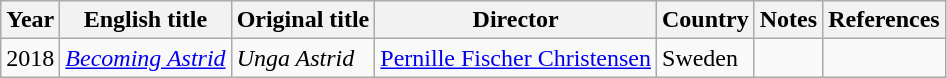<table class="wikitable sortable">
<tr class="hintergrundfarbe5">
<th>Year</th>
<th>English title</th>
<th>Original title</th>
<th>Director</th>
<th>Country</th>
<th>Notes</th>
<th>References</th>
</tr>
<tr>
<td>2018</td>
<td><em><a href='#'>Becoming Astrid</a></em></td>
<td><em>Unga Astrid</em></td>
<td><a href='#'>Pernille Fischer Christensen</a></td>
<td>Sweden</td>
<td></td>
<td></td>
</tr>
</table>
